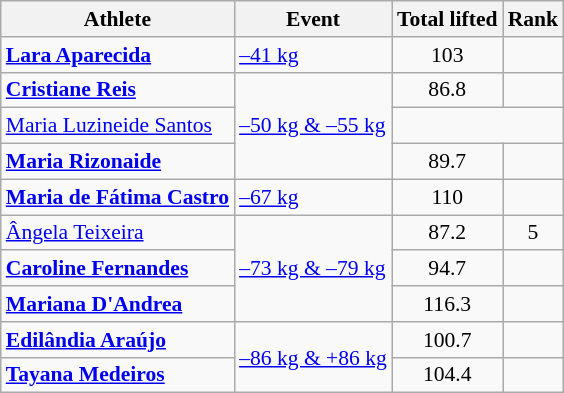<table class="wikitable" style="font-size:90%">
<tr>
<th>Athlete</th>
<th>Event</th>
<th>Total lifted</th>
<th>Rank</th>
</tr>
<tr align=center>
<td align=left><strong><a href='#'>Lara Aparecida</a></strong></td>
<td align=left><a href='#'>–41 kg</a></td>
<td>103</td>
<td></td>
</tr>
<tr align=center>
<td align=left><strong><a href='#'>Cristiane Reis</a></strong></td>
<td align=left rowspan=3><a href='#'>–50 kg & –55 kg</a></td>
<td>86.8</td>
<td></td>
</tr>
<tr align=center>
<td align=left><a href='#'>Maria Luzineide Santos</a></td>
<td colspan=2></td>
</tr>
<tr align=center>
<td align=left><strong><a href='#'>Maria Rizonaide</a></strong></td>
<td>89.7</td>
<td></td>
</tr>
<tr align=center>
<td align=left><strong><a href='#'>Maria de Fátima Castro</a></strong></td>
<td align=left><a href='#'>–67 kg</a></td>
<td>110</td>
<td></td>
</tr>
<tr align=center>
<td align=left><a href='#'>Ângela Teixeira</a></td>
<td align=left rowspan=3><a href='#'>–73 kg & –79 kg</a></td>
<td>87.2</td>
<td>5</td>
</tr>
<tr align=center>
<td align=left><strong><a href='#'>Caroline Fernandes</a></strong></td>
<td>94.7</td>
<td></td>
</tr>
<tr align=center>
<td align=left><strong><a href='#'>Mariana D'Andrea</a></strong></td>
<td>116.3</td>
<td></td>
</tr>
<tr align=center>
<td align=left><strong><a href='#'>Edilândia Araújo</a></strong></td>
<td align=left rowspan=2><a href='#'>–86 kg & +86 kg</a></td>
<td>100.7</td>
<td></td>
</tr>
<tr align=center>
<td align=left><strong><a href='#'>Tayana Medeiros</a></strong></td>
<td>104.4</td>
<td></td>
</tr>
</table>
